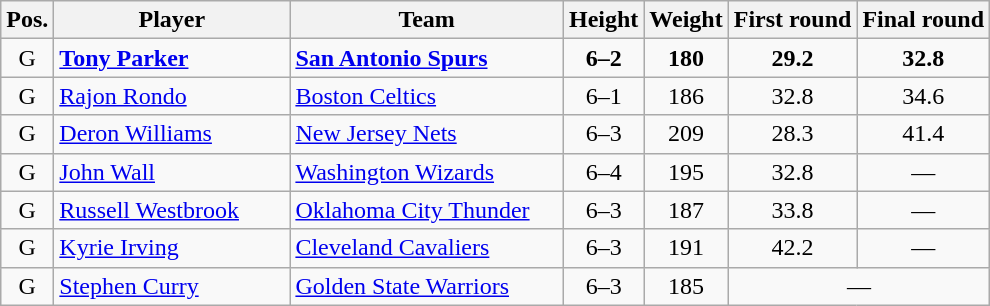<table class="wikitable">
<tr>
<th>Pos.</th>
<th style="width:150px;">Player</th>
<th width=175>Team</th>
<th>Height</th>
<th>Weight</th>
<th>First round</th>
<th>Final round</th>
</tr>
<tr>
<td style="text-align:center">G</td>
<td><strong><a href='#'>Tony Parker</a></strong></td>
<td><strong><a href='#'>San Antonio Spurs</a></strong></td>
<td align=center><strong>6–2</strong></td>
<td align=center><strong>180</strong></td>
<td align=center><strong>29.2</strong></td>
<td align=center><strong>32.8</strong></td>
</tr>
<tr>
<td style="text-align:center">G</td>
<td><a href='#'>Rajon Rondo</a></td>
<td><a href='#'>Boston Celtics</a></td>
<td align=center>6–1</td>
<td align=center>186</td>
<td align=center>32.8</td>
<td align=center>34.6</td>
</tr>
<tr>
<td style="text-align:center">G</td>
<td><a href='#'>Deron Williams</a></td>
<td><a href='#'>New Jersey Nets</a></td>
<td align=center>6–3</td>
<td align=center>209</td>
<td align=center>28.3</td>
<td align=center>41.4</td>
</tr>
<tr>
<td style="text-align:center">G</td>
<td><a href='#'>John Wall</a></td>
<td><a href='#'>Washington Wizards</a></td>
<td align=center>6–4</td>
<td align=center>195</td>
<td align=center>32.8</td>
<td align=center>—</td>
</tr>
<tr>
<td style="text-align:center">G</td>
<td><a href='#'>Russell Westbrook</a></td>
<td><a href='#'>Oklahoma City Thunder</a></td>
<td align=center>6–3</td>
<td align=center>187</td>
<td align=center>33.8</td>
<td align=center>—</td>
</tr>
<tr>
<td style="text-align:center">G</td>
<td><a href='#'>Kyrie Irving</a></td>
<td><a href='#'>Cleveland Cavaliers</a></td>
<td align=center>6–3</td>
<td align=center>191</td>
<td align=center>42.2</td>
<td align=center>—</td>
</tr>
<tr>
<td style="text-align:center">G</td>
<td><a href='#'>Stephen Curry</a></td>
<td><a href='#'>Golden State Warriors</a></td>
<td align=center>6–3</td>
<td align=center>185</td>
<td align=center colspan=2>—</td>
</tr>
</table>
